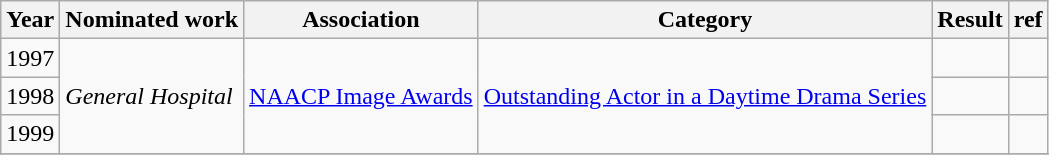<table class="wikitable sortable">
<tr>
<th>Year</th>
<th>Nominated work</th>
<th>Association</th>
<th>Category</th>
<th>Result</th>
<th>ref</th>
</tr>
<tr>
<td>1997</td>
<td rowspan="3"><em>General Hospital</em></td>
<td rowspan="3"><a href='#'>NAACP Image Awards</a></td>
<td rowspan="3"><a href='#'>Outstanding Actor in a Daytime Drama Series</a></td>
<td></td>
<td></td>
</tr>
<tr>
<td>1998</td>
<td></td>
<td></td>
</tr>
<tr>
<td>1999</td>
<td></td>
<td></td>
</tr>
<tr>
</tr>
</table>
